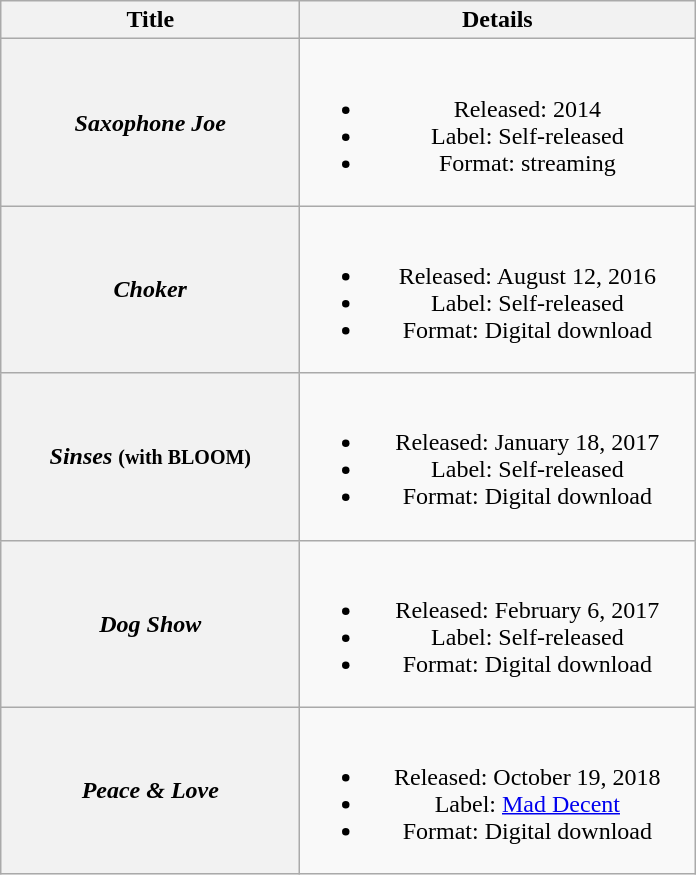<table class="wikitable plainrowheaders" style="text-align:center;" border="1">
<tr>
<th scope="col" style="width:12em;">Title</th>
<th scope="col" style="width:16em;">Details</th>
</tr>
<tr>
<th scope="row"><em>Saxophone Joe</em></th>
<td><br><ul><li>Released: 2014</li><li>Label: Self-released</li><li>Format: streaming</li></ul></td>
</tr>
<tr>
<th scope="row"><em>Choker</em></th>
<td><br><ul><li>Released: August 12, 2016</li><li>Label: Self-released</li><li>Format: Digital download</li></ul></td>
</tr>
<tr>
<th scope="row"><em>Sinses</em> <small>(with BLOOM)</small></th>
<td><br><ul><li>Released: January 18, 2017</li><li>Label: Self-released</li><li>Format: Digital download</li></ul></td>
</tr>
<tr>
<th scope="row"><em>Dog Show</em></th>
<td><br><ul><li>Released: February 6, 2017</li><li>Label: Self-released</li><li>Format: Digital download</li></ul></td>
</tr>
<tr>
<th scope="row"><em>Peace & Love</em></th>
<td><br><ul><li>Released: October 19, 2018</li><li>Label: <a href='#'>Mad Decent</a></li><li>Format: Digital download</li></ul></td>
</tr>
</table>
